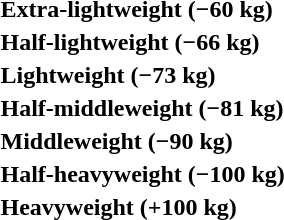<table>
<tr>
<th rowspan=2 style="text-align:left;">Extra-lightweight (−60 kg)</th>
<td rowspan=2></td>
<td rowspan=2></td>
<td></td>
</tr>
<tr>
<td></td>
</tr>
<tr>
<th rowspan=2 style="text-align:left;">Half-lightweight (−66 kg)</th>
<td rowspan=2></td>
<td rowspan=2></td>
<td></td>
</tr>
<tr>
<td></td>
</tr>
<tr>
<th rowspan=2 style="text-align:left;">Lightweight (−73 kg)</th>
<td rowspan=2></td>
<td rowspan=2></td>
<td></td>
</tr>
<tr>
<td></td>
</tr>
<tr>
<th rowspan=2 style="text-align:left;">Half-middleweight (−81 kg)</th>
<td rowspan=2></td>
<td rowspan=2></td>
<td></td>
</tr>
<tr>
<td></td>
</tr>
<tr>
<th rowspan=2 style="text-align:left;">Middleweight (−90 kg)</th>
<td rowspan=2></td>
<td rowspan=2></td>
<td></td>
</tr>
<tr>
<td></td>
</tr>
<tr>
<th rowspan=2 style="text-align:left;">Half-heavyweight (−100 kg)</th>
<td rowspan=2></td>
<td rowspan=2></td>
<td></td>
</tr>
<tr>
<td></td>
</tr>
<tr>
<th rowspan=2 style="text-align:left;">Heavyweight (+100 kg)</th>
<td rowspan=2></td>
<td rowspan=2></td>
<td></td>
</tr>
<tr>
<td></td>
</tr>
</table>
